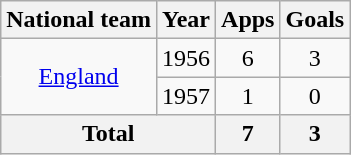<table class="wikitable" style="text-align:center">
<tr>
<th>National team</th>
<th>Year</th>
<th>Apps</th>
<th>Goals</th>
</tr>
<tr>
<td rowspan="2"><a href='#'>England</a></td>
<td>1956</td>
<td>6</td>
<td>3</td>
</tr>
<tr>
<td>1957</td>
<td>1</td>
<td>0</td>
</tr>
<tr>
<th colspan="2">Total</th>
<th>7</th>
<th>3</th>
</tr>
</table>
